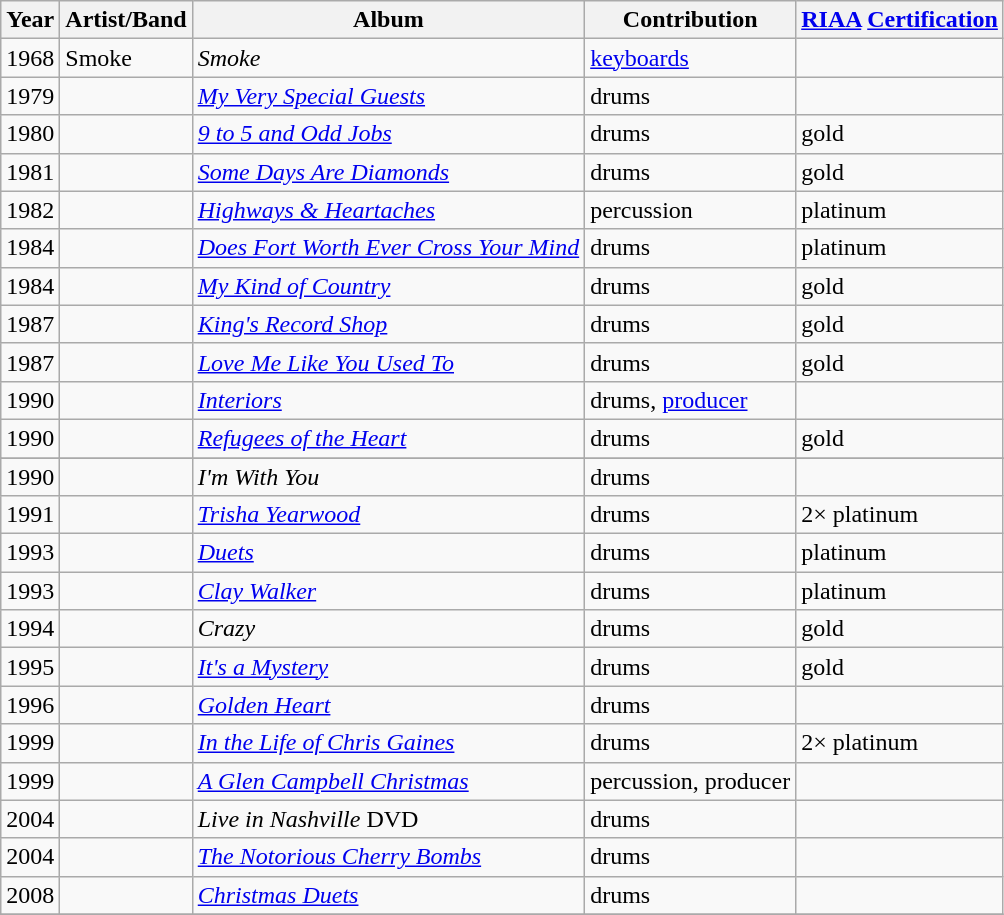<table class="wikitable sortable">
<tr>
<th>Year</th>
<th>Artist/Band</th>
<th>Album</th>
<th>Contribution</th>
<th><a href='#'>RIAA</a> <a href='#'>Certification</a></th>
</tr>
<tr>
<td>1968</td>
<td>Smoke</td>
<td><em>Smoke</em></td>
<td><a href='#'>keyboards</a></td>
<td></td>
</tr>
<tr>
<td>1979</td>
<td></td>
<td><em><a href='#'>My Very Special Guests</a></em></td>
<td>drums</td>
<td></td>
</tr>
<tr>
<td>1980</td>
<td></td>
<td><em><a href='#'>9 to 5 and Odd Jobs</a></em></td>
<td>drums</td>
<td>gold</td>
</tr>
<tr>
<td>1981</td>
<td></td>
<td><em><a href='#'>Some Days Are Diamonds</a></em></td>
<td>drums</td>
<td>gold</td>
</tr>
<tr>
<td>1982</td>
<td></td>
<td><em><a href='#'>Highways & Heartaches</a></em></td>
<td>percussion</td>
<td>platinum</td>
</tr>
<tr>
<td>1984</td>
<td></td>
<td><em><a href='#'>Does Fort Worth Ever Cross Your Mind</a></em></td>
<td>drums</td>
<td>platinum</td>
</tr>
<tr>
<td>1984</td>
<td></td>
<td><em><a href='#'>My Kind of Country</a></em></td>
<td>drums</td>
<td>gold</td>
</tr>
<tr>
<td>1987</td>
<td></td>
<td><em><a href='#'>King's Record Shop</a></em></td>
<td>drums</td>
<td>gold</td>
</tr>
<tr>
<td>1987</td>
<td></td>
<td><em><a href='#'>Love Me Like You Used To</a></em></td>
<td>drums</td>
<td>gold</td>
</tr>
<tr>
<td>1990</td>
<td></td>
<td><em><a href='#'>Interiors</a></em></td>
<td>drums, <a href='#'>producer</a></td>
<td></td>
</tr>
<tr>
<td>1990</td>
<td></td>
<td><em><a href='#'>Refugees of the Heart</a></em></td>
<td>drums</td>
<td>gold</td>
</tr>
<tr>
</tr>
<tr>
<td>1990</td>
<td></td>
<td><em>I'm With You</em></td>
<td>drums</td>
<td></td>
</tr>
<tr>
<td>1991</td>
<td></td>
<td><em><a href='#'>Trisha Yearwood</a></em></td>
<td>drums</td>
<td>2× platinum</td>
</tr>
<tr>
<td>1993</td>
<td></td>
<td><em><a href='#'>Duets</a></em></td>
<td>drums</td>
<td>platinum</td>
</tr>
<tr>
<td>1993</td>
<td></td>
<td><em><a href='#'>Clay Walker</a></em></td>
<td>drums</td>
<td>platinum</td>
</tr>
<tr>
<td>1994</td>
<td></td>
<td><em>Crazy</em></td>
<td>drums</td>
<td>gold</td>
</tr>
<tr>
<td>1995</td>
<td></td>
<td><em><a href='#'>It's a Mystery</a></em></td>
<td>drums</td>
<td>gold</td>
</tr>
<tr>
<td>1996</td>
<td></td>
<td><em><a href='#'>Golden Heart</a></em></td>
<td>drums</td>
<td></td>
</tr>
<tr>
<td>1999</td>
<td></td>
<td><em><a href='#'>In the Life of Chris Gaines</a></em></td>
<td>drums</td>
<td>2× platinum</td>
</tr>
<tr>
<td>1999</td>
<td></td>
<td><em><a href='#'>A Glen Campbell Christmas</a></em></td>
<td>percussion, producer</td>
<td></td>
</tr>
<tr>
<td>2004</td>
<td></td>
<td><em>Live in Nashville</em> DVD</td>
<td>drums</td>
<td></td>
</tr>
<tr>
<td>2004</td>
<td></td>
<td><em><a href='#'>The Notorious Cherry Bombs</a></em></td>
<td>drums</td>
<td></td>
</tr>
<tr>
<td>2008</td>
<td></td>
<td><em><a href='#'>Christmas Duets</a></em></td>
<td>drums</td>
<td></td>
</tr>
<tr>
</tr>
</table>
